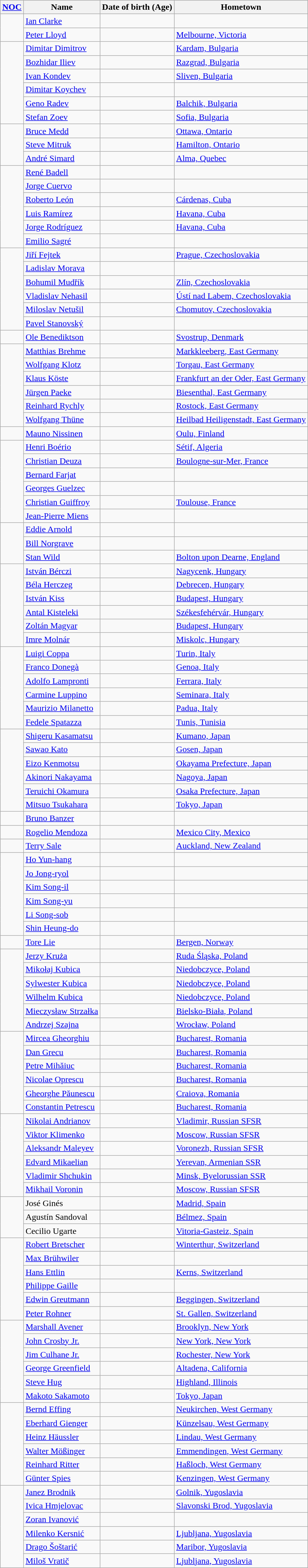<table class="wikitable sortable">
<tr>
<th><a href='#'>NOC</a></th>
<th>Name</th>
<th>Date of birth (Age)</th>
<th>Hometown</th>
</tr>
<tr>
<td rowspan="2"></td>
<td><a href='#'>Ian Clarke</a></td>
<td></td>
<td></td>
</tr>
<tr>
<td><a href='#'>Peter Lloyd</a></td>
<td></td>
<td><a href='#'>Melbourne, Victoria</a></td>
</tr>
<tr>
<td rowspan="6"></td>
<td><a href='#'>Dimitar Dimitrov</a></td>
<td></td>
<td><a href='#'>Kardam, Bulgaria</a></td>
</tr>
<tr>
<td><a href='#'>Bozhidar Iliev</a></td>
<td></td>
<td><a href='#'>Razgrad, Bulgaria</a></td>
</tr>
<tr>
<td><a href='#'>Ivan Kondev</a></td>
<td></td>
<td><a href='#'>Sliven, Bulgaria</a></td>
</tr>
<tr>
<td><a href='#'>Dimitar Koychev</a></td>
<td></td>
<td></td>
</tr>
<tr>
<td><a href='#'>Geno Radev</a></td>
<td></td>
<td><a href='#'>Balchik, Bulgaria</a></td>
</tr>
<tr>
<td><a href='#'>Stefan Zoev</a></td>
<td></td>
<td><a href='#'>Sofia, Bulgaria</a></td>
</tr>
<tr>
<td rowspan="3"></td>
<td><a href='#'>Bruce Medd</a></td>
<td></td>
<td><a href='#'>Ottawa, Ontario</a></td>
</tr>
<tr>
<td><a href='#'>Steve Mitruk</a></td>
<td></td>
<td><a href='#'>Hamilton, Ontario</a></td>
</tr>
<tr>
<td><a href='#'>André Simard</a></td>
<td></td>
<td><a href='#'>Alma, Quebec</a></td>
</tr>
<tr>
<td rowspan="6"></td>
<td><a href='#'>René Badell</a></td>
<td></td>
<td></td>
</tr>
<tr>
<td><a href='#'>Jorge Cuervo</a></td>
<td></td>
<td></td>
</tr>
<tr>
<td><a href='#'>Roberto León</a></td>
<td></td>
<td><a href='#'>Cárdenas, Cuba</a></td>
</tr>
<tr>
<td><a href='#'>Luis Ramírez</a></td>
<td></td>
<td><a href='#'>Havana, Cuba</a></td>
</tr>
<tr>
<td><a href='#'>Jorge Rodríguez</a></td>
<td></td>
<td><a href='#'>Havana, Cuba</a></td>
</tr>
<tr>
<td><a href='#'>Emilio Sagré</a></td>
<td></td>
<td></td>
</tr>
<tr>
<td rowspan="6"></td>
<td><a href='#'>Jiří Fejtek</a></td>
<td></td>
<td><a href='#'>Prague, Czechoslovakia</a></td>
</tr>
<tr>
<td><a href='#'>Ladislav Morava</a></td>
<td></td>
<td></td>
</tr>
<tr>
<td><a href='#'>Bohumil Mudřík</a></td>
<td></td>
<td><a href='#'>Zlín, Czechoslovakia</a></td>
</tr>
<tr>
<td><a href='#'>Vladislav Nehasil</a></td>
<td></td>
<td><a href='#'>Ústí nad Labem, Czechoslovakia</a></td>
</tr>
<tr>
<td><a href='#'>Miloslav Netušil</a></td>
<td></td>
<td><a href='#'>Chomutov, Czechoslovakia</a></td>
</tr>
<tr>
<td><a href='#'>Pavel Stanovský</a></td>
<td></td>
<td></td>
</tr>
<tr>
<td></td>
<td><a href='#'>Ole Benediktson</a></td>
<td></td>
<td><a href='#'>Svostrup, Denmark</a></td>
</tr>
<tr>
<td rowspan="6"></td>
<td><a href='#'>Matthias Brehme</a></td>
<td></td>
<td><a href='#'>Markkleeberg, East Germany</a></td>
</tr>
<tr>
<td><a href='#'>Wolfgang Klotz</a></td>
<td></td>
<td><a href='#'>Torgau, East Germany</a></td>
</tr>
<tr>
<td><a href='#'>Klaus Köste</a></td>
<td></td>
<td><a href='#'>Frankfurt an der Oder, East Germany</a></td>
</tr>
<tr>
<td><a href='#'>Jürgen Paeke</a></td>
<td></td>
<td><a href='#'>Biesenthal, East Germany</a></td>
</tr>
<tr>
<td><a href='#'>Reinhard Rychly</a></td>
<td></td>
<td><a href='#'>Rostock, East Germany</a></td>
</tr>
<tr>
<td><a href='#'>Wolfgang Thüne</a></td>
<td></td>
<td><a href='#'>Heilbad Heiligenstadt, East Germany</a></td>
</tr>
<tr>
<td></td>
<td><a href='#'>Mauno Nissinen</a></td>
<td></td>
<td><a href='#'>Oulu, Finland</a></td>
</tr>
<tr>
<td rowspan="6"></td>
<td><a href='#'>Henri Boério</a></td>
<td></td>
<td><a href='#'>Sétif, Algeria</a></td>
</tr>
<tr>
<td><a href='#'>Christian Deuza</a></td>
<td></td>
<td><a href='#'>Boulogne-sur-Mer, France</a></td>
</tr>
<tr>
<td><a href='#'>Bernard Farjat</a></td>
<td></td>
<td></td>
</tr>
<tr>
<td><a href='#'>Georges Guelzec</a></td>
<td></td>
<td></td>
</tr>
<tr>
<td><a href='#'>Christian Guiffroy</a></td>
<td></td>
<td><a href='#'>Toulouse, France</a></td>
</tr>
<tr>
<td><a href='#'>Jean-Pierre Miens</a></td>
<td></td>
<td></td>
</tr>
<tr>
<td rowspan="3"></td>
<td><a href='#'>Eddie Arnold</a></td>
<td></td>
<td></td>
</tr>
<tr>
<td><a href='#'>Bill Norgrave</a></td>
<td></td>
<td></td>
</tr>
<tr>
<td><a href='#'>Stan Wild</a></td>
<td></td>
<td><a href='#'>Bolton upon Dearne, England</a></td>
</tr>
<tr>
<td rowspan="6"></td>
<td><a href='#'>István Bérczi</a></td>
<td></td>
<td><a href='#'>Nagycenk, Hungary</a></td>
</tr>
<tr>
<td><a href='#'>Béla Herczeg</a></td>
<td></td>
<td><a href='#'>Debrecen, Hungary</a></td>
</tr>
<tr>
<td><a href='#'>István Kiss</a></td>
<td></td>
<td><a href='#'>Budapest, Hungary</a></td>
</tr>
<tr>
<td><a href='#'>Antal Kisteleki</a></td>
<td></td>
<td><a href='#'>Székesfehérvár, Hungary</a></td>
</tr>
<tr>
<td><a href='#'>Zoltán Magyar</a></td>
<td></td>
<td><a href='#'>Budapest, Hungary</a></td>
</tr>
<tr>
<td><a href='#'>Imre Molnár</a></td>
<td></td>
<td><a href='#'>Miskolc, Hungary</a></td>
</tr>
<tr>
<td rowspan="6"></td>
<td><a href='#'>Luigi Coppa</a></td>
<td></td>
<td><a href='#'>Turin, Italy</a></td>
</tr>
<tr>
<td><a href='#'>Franco Donegà</a></td>
<td></td>
<td><a href='#'>Genoa, Italy</a></td>
</tr>
<tr>
<td><a href='#'>Adolfo Lampronti</a></td>
<td></td>
<td><a href='#'>Ferrara, Italy</a></td>
</tr>
<tr>
<td><a href='#'>Carmine Luppino</a></td>
<td></td>
<td><a href='#'>Seminara, Italy</a></td>
</tr>
<tr>
<td><a href='#'>Maurizio Milanetto</a></td>
<td></td>
<td><a href='#'>Padua, Italy</a></td>
</tr>
<tr>
<td><a href='#'>Fedele Spatazza</a></td>
<td></td>
<td><a href='#'>Tunis, Tunisia</a></td>
</tr>
<tr>
<td rowspan="6"></td>
<td><a href='#'>Shigeru Kasamatsu</a></td>
<td></td>
<td><a href='#'>Kumano, Japan</a></td>
</tr>
<tr>
<td><a href='#'>Sawao Kato</a></td>
<td></td>
<td><a href='#'>Gosen, Japan</a></td>
</tr>
<tr>
<td><a href='#'>Eizo Kenmotsu</a></td>
<td></td>
<td><a href='#'>Okayama Prefecture, Japan</a></td>
</tr>
<tr>
<td><a href='#'>Akinori Nakayama</a></td>
<td></td>
<td><a href='#'>Nagoya, Japan</a></td>
</tr>
<tr>
<td><a href='#'>Teruichi Okamura</a></td>
<td></td>
<td><a href='#'>Osaka Prefecture, Japan</a></td>
</tr>
<tr>
<td><a href='#'>Mitsuo Tsukahara</a></td>
<td></td>
<td><a href='#'>Tokyo, Japan</a></td>
</tr>
<tr>
<td></td>
<td><a href='#'>Bruno Banzer</a></td>
<td></td>
<td></td>
</tr>
<tr>
<td></td>
<td><a href='#'>Rogelio Mendoza</a></td>
<td></td>
<td><a href='#'>Mexico City, Mexico</a></td>
</tr>
<tr>
<td></td>
<td><a href='#'>Terry Sale</a></td>
<td></td>
<td><a href='#'>Auckland, New Zealand</a></td>
</tr>
<tr>
<td rowspan="6"></td>
<td><a href='#'>Ho Yun-hang</a></td>
<td></td>
<td></td>
</tr>
<tr>
<td><a href='#'>Jo Jong-ryol</a></td>
<td></td>
<td></td>
</tr>
<tr>
<td><a href='#'>Kim Song-il</a></td>
<td></td>
<td></td>
</tr>
<tr>
<td><a href='#'>Kim Song-yu</a></td>
<td></td>
<td></td>
</tr>
<tr>
<td><a href='#'>Li Song-sob</a></td>
<td></td>
<td></td>
</tr>
<tr>
<td><a href='#'>Shin Heung-do</a></td>
<td></td>
<td></td>
</tr>
<tr>
<td></td>
<td><a href='#'>Tore Lie</a></td>
<td></td>
<td><a href='#'>Bergen, Norway</a></td>
</tr>
<tr>
<td rowspan="6"></td>
<td><a href='#'>Jerzy Kruża</a></td>
<td></td>
<td><a href='#'>Ruda Śląska, Poland</a></td>
</tr>
<tr>
<td><a href='#'>Mikołaj Kubica</a></td>
<td></td>
<td><a href='#'>Niedobczyce, Poland</a></td>
</tr>
<tr>
<td><a href='#'>Sylwester Kubica</a></td>
<td></td>
<td><a href='#'>Niedobczyce, Poland</a></td>
</tr>
<tr>
<td><a href='#'>Wilhelm Kubica</a></td>
<td></td>
<td><a href='#'>Niedobczyce, Poland</a></td>
</tr>
<tr>
<td><a href='#'>Mieczysław Strzałka</a></td>
<td></td>
<td><a href='#'>Bielsko-Biała, Poland</a></td>
</tr>
<tr>
<td><a href='#'>Andrzej Szajna</a></td>
<td></td>
<td><a href='#'>Wrocław, Poland</a></td>
</tr>
<tr>
<td rowspan="6"></td>
<td><a href='#'>Mircea Gheorghiu</a></td>
<td></td>
<td><a href='#'>Bucharest, Romania</a></td>
</tr>
<tr>
<td><a href='#'>Dan Grecu</a></td>
<td></td>
<td><a href='#'>Bucharest, Romania</a></td>
</tr>
<tr>
<td><a href='#'>Petre Mihăiuc</a></td>
<td></td>
<td><a href='#'>Bucharest, Romania</a></td>
</tr>
<tr>
<td><a href='#'>Nicolae Oprescu</a></td>
<td></td>
<td><a href='#'>Bucharest, Romania</a></td>
</tr>
<tr>
<td><a href='#'>Gheorghe Păunescu</a></td>
<td></td>
<td><a href='#'>Craiova, Romania</a></td>
</tr>
<tr>
<td><a href='#'>Constantin Petrescu</a></td>
<td></td>
<td><a href='#'>Bucharest, Romania</a></td>
</tr>
<tr>
<td rowspan="6"></td>
<td><a href='#'>Nikolai Andrianov</a></td>
<td></td>
<td><a href='#'>Vladimir, Russian SFSR</a></td>
</tr>
<tr>
<td><a href='#'>Viktor Klimenko</a></td>
<td></td>
<td><a href='#'>Moscow, Russian SFSR</a></td>
</tr>
<tr>
<td><a href='#'>Aleksandr Maleyev</a></td>
<td></td>
<td><a href='#'>Voronezh, Russian SFSR</a></td>
</tr>
<tr>
<td><a href='#'>Edvard Mikaelian</a></td>
<td></td>
<td><a href='#'>Yerevan, Armenian SSR</a></td>
</tr>
<tr>
<td><a href='#'>Vladimir Shchukin</a></td>
<td></td>
<td><a href='#'>Minsk, Byelorussian SSR</a></td>
</tr>
<tr>
<td><a href='#'>Mikhail Voronin</a></td>
<td></td>
<td><a href='#'>Moscow, Russian SFSR</a></td>
</tr>
<tr>
<td rowspan="3"></td>
<td>José Ginés</td>
<td></td>
<td><a href='#'>Madrid, Spain</a></td>
</tr>
<tr>
<td>Agustín Sandoval</td>
<td></td>
<td><a href='#'>Bélmez, Spain</a></td>
</tr>
<tr>
<td>Cecilio Ugarte</td>
<td></td>
<td><a href='#'>Vitoria-Gasteiz, Spain</a></td>
</tr>
<tr>
<td rowspan="6"></td>
<td><a href='#'>Robert Bretscher</a></td>
<td></td>
<td><a href='#'>Winterthur, Switzerland</a></td>
</tr>
<tr>
<td><a href='#'>Max Brühwiler</a></td>
<td></td>
<td></td>
</tr>
<tr>
<td><a href='#'>Hans Ettlin</a></td>
<td></td>
<td><a href='#'>Kerns, Switzerland</a></td>
</tr>
<tr>
<td><a href='#'>Philippe Gaille</a></td>
<td></td>
<td></td>
</tr>
<tr>
<td><a href='#'>Edwin Greutmann</a></td>
<td></td>
<td><a href='#'>Beggingen, Switzerland</a></td>
</tr>
<tr>
<td><a href='#'>Peter Rohner</a></td>
<td></td>
<td><a href='#'>St. Gallen, Switzerland</a></td>
</tr>
<tr>
<td rowspan="6"></td>
<td><a href='#'>Marshall Avener</a></td>
<td></td>
<td><a href='#'>Brooklyn, New York</a></td>
</tr>
<tr>
<td><a href='#'>John Crosby Jr.</a></td>
<td></td>
<td><a href='#'>New York, New York</a></td>
</tr>
<tr>
<td><a href='#'>Jim Culhane Jr.</a></td>
<td></td>
<td><a href='#'>Rochester, New York</a></td>
</tr>
<tr>
<td><a href='#'>George Greenfield</a></td>
<td></td>
<td><a href='#'>Altadena, California</a></td>
</tr>
<tr>
<td><a href='#'>Steve Hug</a></td>
<td></td>
<td><a href='#'>Highland, Illinois</a></td>
</tr>
<tr>
<td><a href='#'>Makoto Sakamoto</a></td>
<td></td>
<td><a href='#'>Tokyo, Japan</a></td>
</tr>
<tr>
<td rowspan="6"></td>
<td><a href='#'>Bernd Effing</a></td>
<td></td>
<td><a href='#'>Neukirchen, West Germany</a></td>
</tr>
<tr>
<td><a href='#'>Eberhard Gienger</a></td>
<td></td>
<td><a href='#'>Künzelsau, West Germany</a></td>
</tr>
<tr>
<td><a href='#'>Heinz Häussler</a></td>
<td></td>
<td><a href='#'>Lindau, West Germany</a></td>
</tr>
<tr>
<td><a href='#'>Walter Mößinger</a></td>
<td></td>
<td><a href='#'>Emmendingen, West Germany</a></td>
</tr>
<tr>
<td><a href='#'>Reinhard Ritter</a></td>
<td></td>
<td><a href='#'>Haßloch, West Germany</a></td>
</tr>
<tr>
<td><a href='#'>Günter Spies</a></td>
<td></td>
<td><a href='#'>Kenzingen, West Germany</a></td>
</tr>
<tr>
<td rowspan="6"></td>
<td><a href='#'>Janez Brodnik</a></td>
<td></td>
<td><a href='#'>Golnik, Yugoslavia</a></td>
</tr>
<tr>
<td><a href='#'>Ivica Hmjelovac</a></td>
<td></td>
<td><a href='#'>Slavonski Brod, Yugoslavia</a></td>
</tr>
<tr>
<td><a href='#'>Zoran Ivanović</a></td>
<td></td>
<td></td>
</tr>
<tr>
<td><a href='#'>Milenko Kersnić</a></td>
<td></td>
<td><a href='#'>Ljubljana, Yugoslavia</a></td>
</tr>
<tr>
<td><a href='#'>Drago Šoštarić</a></td>
<td></td>
<td><a href='#'>Maribor, Yugoslavia</a></td>
</tr>
<tr>
<td><a href='#'>Miloš Vratič</a></td>
<td></td>
<td><a href='#'>Ljubljana, Yugoslavia</a></td>
</tr>
</table>
